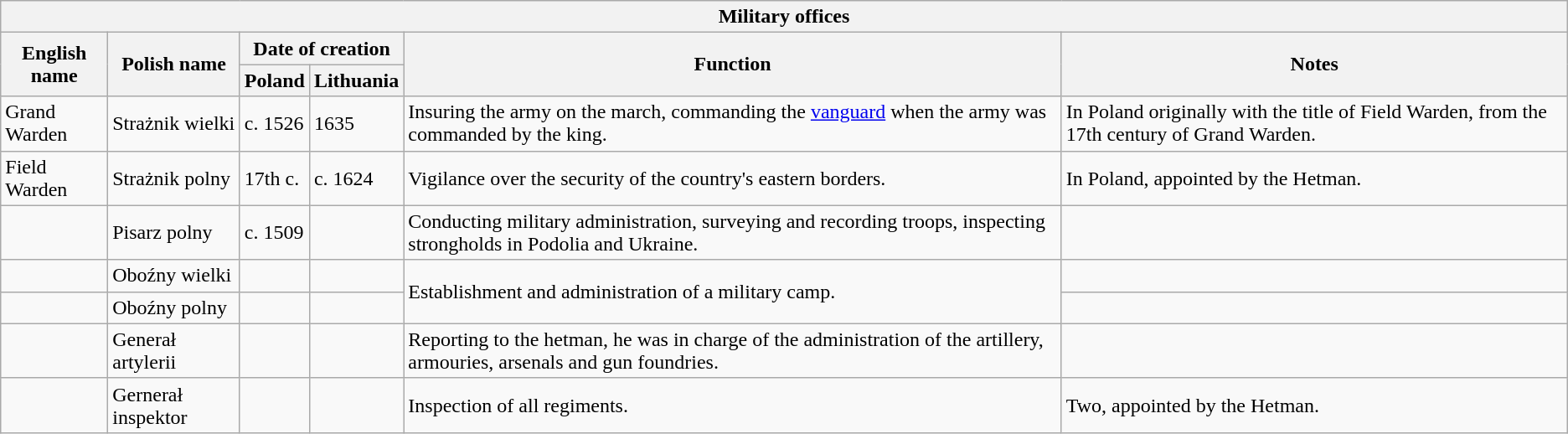<table class="wikitable">
<tr>
<th colspan="6">Military offices</th>
</tr>
<tr>
<th rowspan="2"><strong>English name</strong></th>
<th rowspan="2"><strong>Polish name</strong></th>
<th colspan="2">Date of creation</th>
<th rowspan="2">Function</th>
<th rowspan="2"><strong>Notes</strong></th>
</tr>
<tr>
<th><strong>Poland</strong></th>
<th><strong>Lithuania</strong></th>
</tr>
<tr>
<td>Grand Warden</td>
<td>Strażnik wielki</td>
<td>c. 1526</td>
<td>1635</td>
<td>Insuring the army on the march, commanding the <a href='#'>vanguard</a> when the army was commanded by the king.</td>
<td>In Poland originally with the title of Field Warden, from the 17th century of Grand Warden.</td>
</tr>
<tr>
<td>Field Warden</td>
<td>Strażnik polny</td>
<td>17th c.</td>
<td>c. 1624</td>
<td>Vigilance over the security of the country's eastern borders.</td>
<td>In Poland, appointed by the Hetman.</td>
</tr>
<tr>
<td></td>
<td>Pisarz polny</td>
<td>c. 1509</td>
<td></td>
<td>Conducting military administration, surveying and recording troops, inspecting strongholds in Podolia and Ukraine.</td>
<td></td>
</tr>
<tr>
<td></td>
<td>Oboźny wielki</td>
<td></td>
<td></td>
<td rowspan="2">Establishment and administration of a military camp.</td>
<td></td>
</tr>
<tr>
<td></td>
<td>Oboźny polny</td>
<td></td>
<td></td>
<td></td>
</tr>
<tr>
<td></td>
<td>Generał artylerii</td>
<td></td>
<td></td>
<td>Reporting to the hetman, he was in charge of the administration of the artillery, armouries, arsenals and gun foundries.</td>
<td></td>
</tr>
<tr>
<td></td>
<td>Gernerał inspektor</td>
<td></td>
<td></td>
<td>Inspection of all regiments.</td>
<td>Two, appointed by the Hetman.</td>
</tr>
</table>
